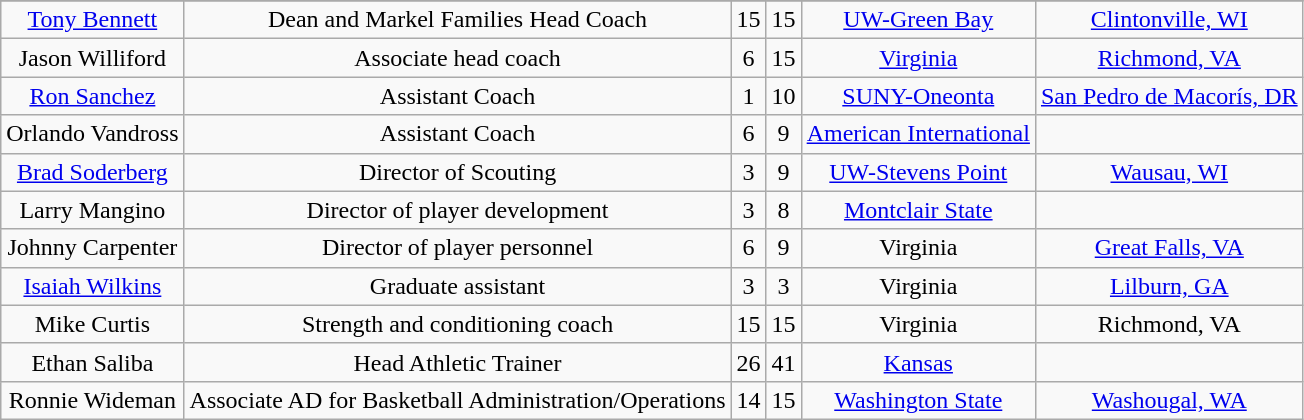<table class="wikitable sortable" style="text-align: center">
<tr align=center>
</tr>
<tr>
<td><a href='#'>Tony Bennett</a></td>
<td>Dean and Markel Families Head Coach</td>
<td>15</td>
<td>15</td>
<td><a href='#'>UW-Green Bay</a></td>
<td><a href='#'>Clintonville, WI</a> </td>
</tr>
<tr>
<td>Jason Williford</td>
<td>Associate head coach</td>
<td>6</td>
<td>15</td>
<td><a href='#'>Virginia</a></td>
<td><a href='#'>Richmond, VA</a> </td>
</tr>
<tr>
<td><a href='#'>Ron Sanchez</a></td>
<td>Assistant Coach</td>
<td>1</td>
<td>10</td>
<td><a href='#'>SUNY-Oneonta</a></td>
<td><a href='#'>San Pedro de Macorís, DR</a> </td>
</tr>
<tr>
<td>Orlando Vandross</td>
<td>Assistant Coach</td>
<td>6</td>
<td>9</td>
<td><a href='#'>American International</a></td>
<td></td>
</tr>
<tr>
<td><a href='#'>Brad Soderberg</a></td>
<td>Director of Scouting</td>
<td>3</td>
<td>9</td>
<td><a href='#'>UW-Stevens Point</a></td>
<td><a href='#'>Wausau, WI</a> </td>
</tr>
<tr>
<td>Larry Mangino</td>
<td>Director of player development</td>
<td>3</td>
<td>8</td>
<td><a href='#'>Montclair State</a></td>
<td></td>
</tr>
<tr>
<td>Johnny Carpenter</td>
<td>Director of player personnel</td>
<td>6</td>
<td>9</td>
<td>Virginia</td>
<td><a href='#'>Great Falls, VA</a> </td>
</tr>
<tr>
<td><a href='#'>Isaiah Wilkins</a></td>
<td>Graduate assistant</td>
<td>3</td>
<td>3</td>
<td>Virginia</td>
<td><a href='#'>Lilburn, GA</a> </td>
</tr>
<tr>
<td>Mike Curtis</td>
<td>Strength and conditioning coach</td>
<td>15</td>
<td>15</td>
<td>Virginia</td>
<td>Richmond, VA </td>
</tr>
<tr>
<td>Ethan Saliba</td>
<td>Head Athletic Trainer</td>
<td>26</td>
<td>41</td>
<td><a href='#'>Kansas</a></td>
<td></td>
</tr>
<tr>
<td>Ronnie Wideman</td>
<td>Associate AD for Basketball Administration/Operations</td>
<td>14</td>
<td>15</td>
<td><a href='#'>Washington State</a></td>
<td><a href='#'>Washougal, WA</a> </td>
</tr>
</table>
